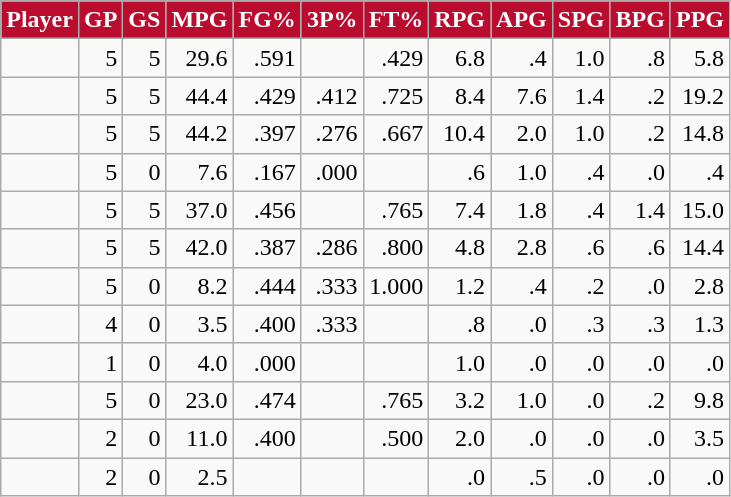<table class="wikitable sortable" style="text-align:right;">
<tr>
<th style="background:#BA0C2F; color:#FFFFFF">Player</th>
<th style="background:#BA0C2F; color:#FFFFFF">GP</th>
<th style="background:#BA0C2F; color:#FFFFFF">GS</th>
<th style="background:#BA0C2F; color:#FFFFFF">MPG</th>
<th style="background:#BA0C2F; color:#FFFFFF">FG%</th>
<th style="background:#BA0C2F; color:#FFFFFF">3P%</th>
<th style="background:#BA0C2F; color:#FFFFFF">FT%</th>
<th style="background:#BA0C2F; color:#FFFFFF">RPG</th>
<th style="background:#BA0C2F; color:#FFFFFF">APG</th>
<th style="background:#BA0C2F; color:#FFFFFF">SPG</th>
<th style="background:#BA0C2F; color:#FFFFFF">BPG</th>
<th style="background:#BA0C2F; color:#FFFFFF">PPG</th>
</tr>
<tr>
<td style="text-align:left;"></td>
<td>5</td>
<td>5</td>
<td>29.6</td>
<td>.591</td>
<td></td>
<td>.429</td>
<td>6.8</td>
<td>.4</td>
<td>1.0</td>
<td>.8</td>
<td>5.8</td>
</tr>
<tr>
<td style="text-align:left;"></td>
<td>5</td>
<td>5</td>
<td>44.4</td>
<td>.429</td>
<td>.412</td>
<td>.725</td>
<td>8.4</td>
<td>7.6</td>
<td>1.4</td>
<td>.2</td>
<td>19.2</td>
</tr>
<tr>
<td style="text-align:left;"></td>
<td>5</td>
<td>5</td>
<td>44.2</td>
<td>.397</td>
<td>.276</td>
<td>.667</td>
<td>10.4</td>
<td>2.0</td>
<td>1.0</td>
<td>.2</td>
<td>14.8</td>
</tr>
<tr>
<td style="text-align:left;"></td>
<td>5</td>
<td>0</td>
<td>7.6</td>
<td>.167</td>
<td>.000</td>
<td></td>
<td>.6</td>
<td>1.0</td>
<td>.4</td>
<td>.0</td>
<td>.4</td>
</tr>
<tr>
<td style="text-align:left;"></td>
<td>5</td>
<td>5</td>
<td>37.0</td>
<td>.456</td>
<td></td>
<td>.765</td>
<td>7.4</td>
<td>1.8</td>
<td>.4</td>
<td>1.4</td>
<td>15.0</td>
</tr>
<tr>
<td style="text-align:left;"></td>
<td>5</td>
<td>5</td>
<td>42.0</td>
<td>.387</td>
<td>.286</td>
<td>.800</td>
<td>4.8</td>
<td>2.8</td>
<td>.6</td>
<td>.6</td>
<td>14.4</td>
</tr>
<tr>
<td style="text-align:left;"></td>
<td>5</td>
<td>0</td>
<td>8.2</td>
<td>.444</td>
<td>.333</td>
<td>1.000</td>
<td>1.2</td>
<td>.4</td>
<td>.2</td>
<td>.0</td>
<td>2.8</td>
</tr>
<tr>
<td style="text-align:left;"></td>
<td>4</td>
<td>0</td>
<td>3.5</td>
<td>.400</td>
<td>.333</td>
<td></td>
<td>.8</td>
<td>.0</td>
<td>.3</td>
<td>.3</td>
<td>1.3</td>
</tr>
<tr>
<td style="text-align:left;"></td>
<td>1</td>
<td>0</td>
<td>4.0</td>
<td>.000</td>
<td></td>
<td></td>
<td>1.0</td>
<td>.0</td>
<td>.0</td>
<td>.0</td>
<td>.0</td>
</tr>
<tr>
<td style="text-align:left;"></td>
<td>5</td>
<td>0</td>
<td>23.0</td>
<td>.474</td>
<td></td>
<td>.765</td>
<td>3.2</td>
<td>1.0</td>
<td>.0</td>
<td>.2</td>
<td>9.8</td>
</tr>
<tr>
<td style="text-align:left;"></td>
<td>2</td>
<td>0</td>
<td>11.0</td>
<td>.400</td>
<td></td>
<td>.500</td>
<td>2.0</td>
<td>.0</td>
<td>.0</td>
<td>.0</td>
<td>3.5</td>
</tr>
<tr>
<td style="text-align:left;"></td>
<td>2</td>
<td>0</td>
<td>2.5</td>
<td></td>
<td></td>
<td></td>
<td>.0</td>
<td>.5</td>
<td>.0</td>
<td>.0</td>
<td>.0</td>
</tr>
</table>
